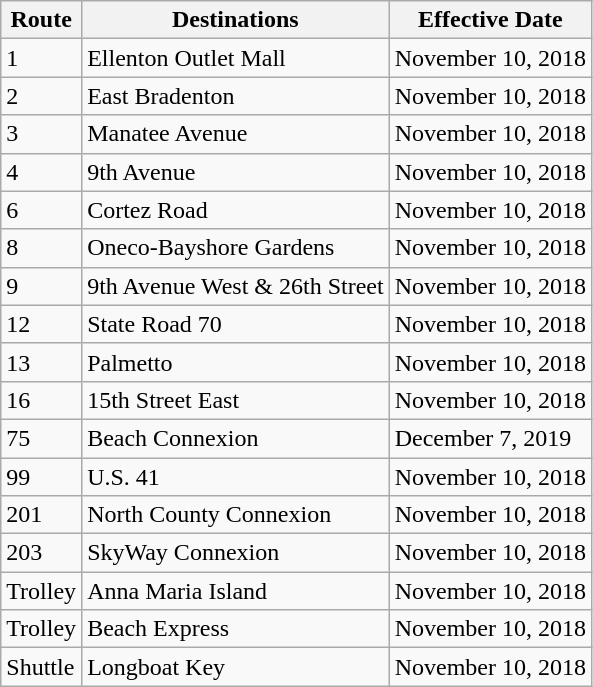<table class="wikitable">
<tr>
<th>Route</th>
<th>Destinations</th>
<th>Effective Date</th>
</tr>
<tr>
<td>1</td>
<td>Ellenton Outlet Mall</td>
<td>November 10, 2018</td>
</tr>
<tr>
<td>2</td>
<td>East Bradenton</td>
<td>November 10, 2018</td>
</tr>
<tr>
<td>3</td>
<td>Manatee Avenue</td>
<td>November 10, 2018</td>
</tr>
<tr>
<td>4</td>
<td>9th Avenue</td>
<td>November 10, 2018</td>
</tr>
<tr>
<td>6</td>
<td>Cortez Road</td>
<td>November 10, 2018</td>
</tr>
<tr>
<td>8</td>
<td>Oneco-Bayshore Gardens</td>
<td>November 10, 2018</td>
</tr>
<tr>
<td>9</td>
<td>9th Avenue West & 26th Street</td>
<td>November 10, 2018</td>
</tr>
<tr>
<td>12</td>
<td>State Road 70</td>
<td>November 10, 2018</td>
</tr>
<tr>
<td>13</td>
<td>Palmetto</td>
<td>November 10, 2018</td>
</tr>
<tr>
<td>16</td>
<td>15th Street East</td>
<td>November 10, 2018</td>
</tr>
<tr>
<td>75</td>
<td>Beach Connexion</td>
<td>December 7, 2019</td>
</tr>
<tr>
<td>99</td>
<td>U.S. 41</td>
<td>November 10, 2018</td>
</tr>
<tr>
<td>201</td>
<td>North County Connexion</td>
<td>November 10, 2018</td>
</tr>
<tr>
<td>203</td>
<td>SkyWay Connexion</td>
<td>November 10, 2018</td>
</tr>
<tr>
<td>Trolley</td>
<td>Anna Maria Island</td>
<td>November 10, 2018</td>
</tr>
<tr>
<td>Trolley</td>
<td>Beach Express</td>
<td>November 10, 2018</td>
</tr>
<tr>
<td>Shuttle</td>
<td>Longboat Key</td>
<td>November 10, 2018</td>
</tr>
</table>
